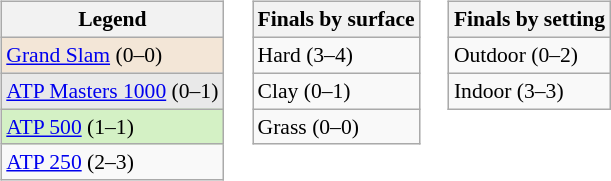<table>
<tr valign="top">
<td><br><table class="wikitable" style=font-size:90%>
<tr>
<th>Legend</th>
</tr>
<tr style="background:#f3e6d7;">
<td><a href='#'>Grand Slam</a> (0–0)</td>
</tr>
<tr style="background:#e9e9e9;">
<td><a href='#'>ATP Masters 1000</a> (0–1)</td>
</tr>
<tr style="background:#d4f1c5;">
<td><a href='#'>ATP 500</a> (1–1)</td>
</tr>
<tr>
<td><a href='#'>ATP 250</a> (2–3)</td>
</tr>
</table>
</td>
<td><br><table class="wikitable" style=font-size:90%>
<tr>
<th>Finals by surface</th>
</tr>
<tr>
<td>Hard (3–4)</td>
</tr>
<tr>
<td>Clay (0–1)</td>
</tr>
<tr>
<td>Grass (0–0)</td>
</tr>
</table>
</td>
<td><br><table class="wikitable" style=font-size:90%>
<tr>
<th>Finals by setting</th>
</tr>
<tr>
<td>Outdoor (0–2)</td>
</tr>
<tr>
<td>Indoor (3–3)</td>
</tr>
</table>
</td>
</tr>
</table>
